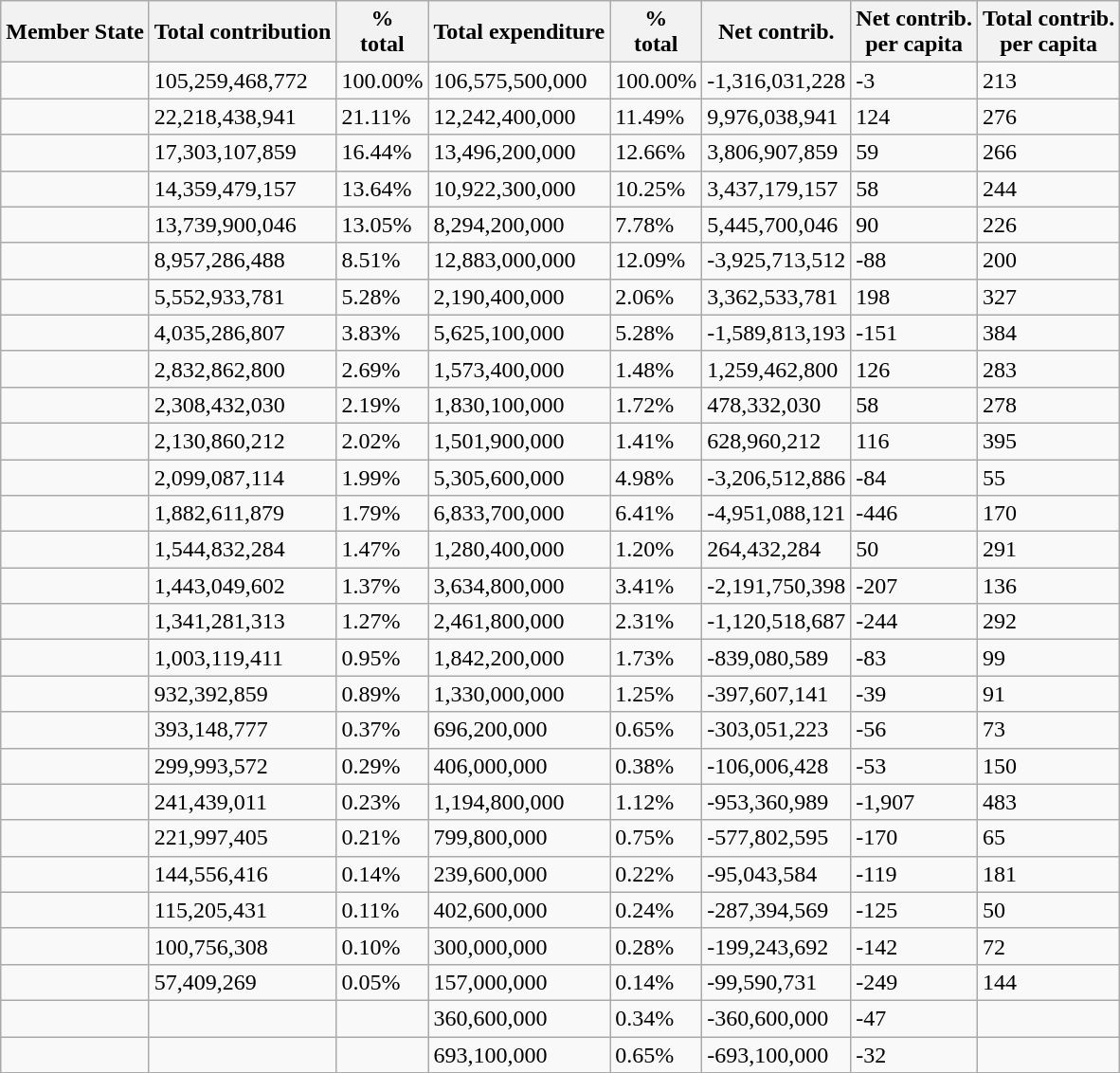<table class="wikitable sortable col1left" >
<tr>
<th>Member State</th>
<th>Total contribution</th>
<th>%<br>total</th>
<th>Total expenditure</th>
<th>%<br>total</th>
<th>Net contrib.</th>
<th>Net contrib.<br>per capita</th>
<th>Total contrib.<br>per capita</th>
</tr>
<tr>
<td></td>
<td>105,259,468,772</td>
<td>100.00%</td>
<td>106,575,500,000</td>
<td>100.00%</td>
<td>-1,316,031,228</td>
<td>-3</td>
<td>213</td>
</tr>
<tr>
<td></td>
<td>22,218,438,941</td>
<td>21.11%</td>
<td>12,242,400,000</td>
<td>11.49%</td>
<td>9,976,038,941</td>
<td>124</td>
<td>276</td>
</tr>
<tr>
<td></td>
<td>17,303,107,859</td>
<td>16.44%</td>
<td>13,496,200,000</td>
<td>12.66%</td>
<td>3,806,907,859</td>
<td>59</td>
<td>266</td>
</tr>
<tr>
<td></td>
<td>14,359,479,157</td>
<td>13.64%</td>
<td>10,922,300,000</td>
<td>10.25%</td>
<td>3,437,179,157</td>
<td>58</td>
<td>244</td>
</tr>
<tr>
<td></td>
<td>13,739,900,046</td>
<td>13.05%</td>
<td>8,294,200,000</td>
<td>7.78%</td>
<td>5,445,700,046</td>
<td>90</td>
<td>226</td>
</tr>
<tr>
<td></td>
<td>8,957,286,488</td>
<td>8.51%</td>
<td>12,883,000,000</td>
<td>12.09%</td>
<td>-3,925,713,512</td>
<td>-88</td>
<td>200</td>
</tr>
<tr>
<td></td>
<td>5,552,933,781</td>
<td>5.28%</td>
<td>2,190,400,000</td>
<td>2.06%</td>
<td>3,362,533,781</td>
<td>198</td>
<td>327</td>
</tr>
<tr>
<td></td>
<td>4,035,286,807</td>
<td>3.83%</td>
<td>5,625,100,000</td>
<td>5.28%</td>
<td>-1,589,813,193</td>
<td>-151</td>
<td>384</td>
</tr>
<tr>
<td></td>
<td>2,832,862,800</td>
<td>2.69%</td>
<td>1,573,400,000</td>
<td>1.48%</td>
<td>1,259,462,800</td>
<td>126</td>
<td>283</td>
</tr>
<tr>
<td></td>
<td>2,308,432,030</td>
<td>2.19%</td>
<td>1,830,100,000</td>
<td>1.72%</td>
<td>478,332,030</td>
<td>58</td>
<td>278</td>
</tr>
<tr>
<td></td>
<td>2,130,860,212</td>
<td>2.02%</td>
<td>1,501,900,000</td>
<td>1.41%</td>
<td>628,960,212</td>
<td>116</td>
<td>395</td>
</tr>
<tr>
<td></td>
<td>2,099,087,114</td>
<td>1.99%</td>
<td>5,305,600,000</td>
<td>4.98%</td>
<td>-3,206,512,886</td>
<td>-84</td>
<td>55</td>
</tr>
<tr>
<td></td>
<td>1,882,611,879</td>
<td>1.79%</td>
<td>6,833,700,000</td>
<td>6.41%</td>
<td>-4,951,088,121</td>
<td>-446</td>
<td>170</td>
</tr>
<tr>
<td></td>
<td>1,544,832,284</td>
<td>1.47%</td>
<td>1,280,400,000</td>
<td>1.20%</td>
<td>264,432,284</td>
<td>50</td>
<td>291</td>
</tr>
<tr>
<td></td>
<td>1,443,049,602</td>
<td>1.37%</td>
<td>3,634,800,000</td>
<td>3.41%</td>
<td>-2,191,750,398</td>
<td>-207</td>
<td>136</td>
</tr>
<tr>
<td></td>
<td>1,341,281,313</td>
<td>1.27%</td>
<td>2,461,800,000</td>
<td>2.31%</td>
<td>-1,120,518,687</td>
<td>-244</td>
<td>292</td>
</tr>
<tr>
<td></td>
<td>1,003,119,411</td>
<td>0.95%</td>
<td>1,842,200,000</td>
<td>1.73%</td>
<td>-839,080,589</td>
<td>-83</td>
<td>99</td>
</tr>
<tr>
<td></td>
<td>932,392,859</td>
<td>0.89%</td>
<td>1,330,000,000</td>
<td>1.25%</td>
<td>-397,607,141</td>
<td>-39</td>
<td>91</td>
</tr>
<tr>
<td></td>
<td>393,148,777</td>
<td>0.37%</td>
<td>696,200,000</td>
<td>0.65%</td>
<td>-303,051,223</td>
<td>-56</td>
<td>73</td>
</tr>
<tr>
<td></td>
<td>299,993,572</td>
<td>0.29%</td>
<td>406,000,000</td>
<td>0.38%</td>
<td>-106,006,428</td>
<td>-53</td>
<td>150</td>
</tr>
<tr>
<td></td>
<td>241,439,011</td>
<td>0.23%</td>
<td>1,194,800,000</td>
<td>1.12%</td>
<td>-953,360,989</td>
<td>-1,907</td>
<td>483</td>
</tr>
<tr>
<td></td>
<td>221,997,405</td>
<td>0.21%</td>
<td>799,800,000</td>
<td>0.75%</td>
<td>-577,802,595</td>
<td>-170</td>
<td>65</td>
</tr>
<tr>
<td></td>
<td>144,556,416</td>
<td>0.14%</td>
<td>239,600,000</td>
<td>0.22%</td>
<td>-95,043,584</td>
<td>-119</td>
<td>181</td>
</tr>
<tr>
<td></td>
<td>115,205,431</td>
<td>0.11%</td>
<td>402,600,000</td>
<td>0.24%</td>
<td>-287,394,569</td>
<td>-125</td>
<td>50</td>
</tr>
<tr>
<td></td>
<td>100,756,308</td>
<td>0.10%</td>
<td>300,000,000</td>
<td>0.28%</td>
<td>-199,243,692</td>
<td>-142</td>
<td>72</td>
</tr>
<tr>
<td></td>
<td>57,409,269</td>
<td>0.05%</td>
<td>157,000,000</td>
<td>0.14%</td>
<td>-99,590,731</td>
<td>-249</td>
<td>144</td>
</tr>
<tr>
<td></td>
<td></td>
<td></td>
<td>360,600,000</td>
<td>0.34%</td>
<td>-360,600,000</td>
<td>-47</td>
<td></td>
</tr>
<tr>
<td></td>
<td></td>
<td></td>
<td>693,100,000</td>
<td>0.65%</td>
<td>-693,100,000</td>
<td>-32</td>
<td></td>
</tr>
<tr>
</tr>
</table>
